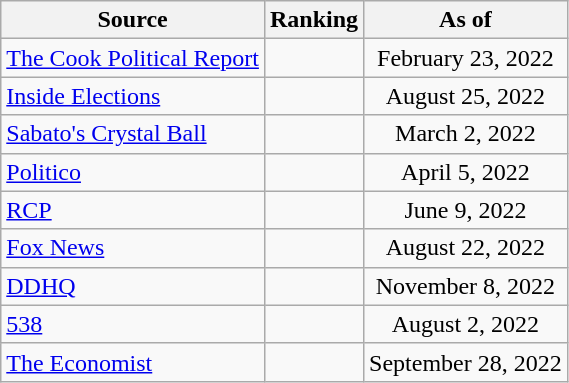<table class="wikitable" style="text-align:center">
<tr>
<th>Source</th>
<th>Ranking</th>
<th>As of</th>
</tr>
<tr>
<td align=left><a href='#'>The Cook Political Report</a></td>
<td></td>
<td>February 23, 2022</td>
</tr>
<tr>
<td align=left><a href='#'>Inside Elections</a></td>
<td></td>
<td>August 25, 2022</td>
</tr>
<tr>
<td align=left><a href='#'>Sabato's Crystal Ball</a></td>
<td></td>
<td>March 2, 2022</td>
</tr>
<tr>
<td style="text-align:left;"><a href='#'>Politico</a></td>
<td></td>
<td>April 5, 2022</td>
</tr>
<tr>
<td align="left"><a href='#'>RCP</a></td>
<td></td>
<td>June 9, 2022</td>
</tr>
<tr>
<td align=left><a href='#'>Fox News</a></td>
<td></td>
<td>August 22, 2022</td>
</tr>
<tr>
<td align="left"><a href='#'>DDHQ</a></td>
<td></td>
<td>November 8, 2022</td>
</tr>
<tr>
<td align="left"><a href='#'>538</a></td>
<td></td>
<td>August 2, 2022</td>
</tr>
<tr>
<td align="left"><a href='#'>The Economist</a></td>
<td></td>
<td>September 28, 2022</td>
</tr>
</table>
